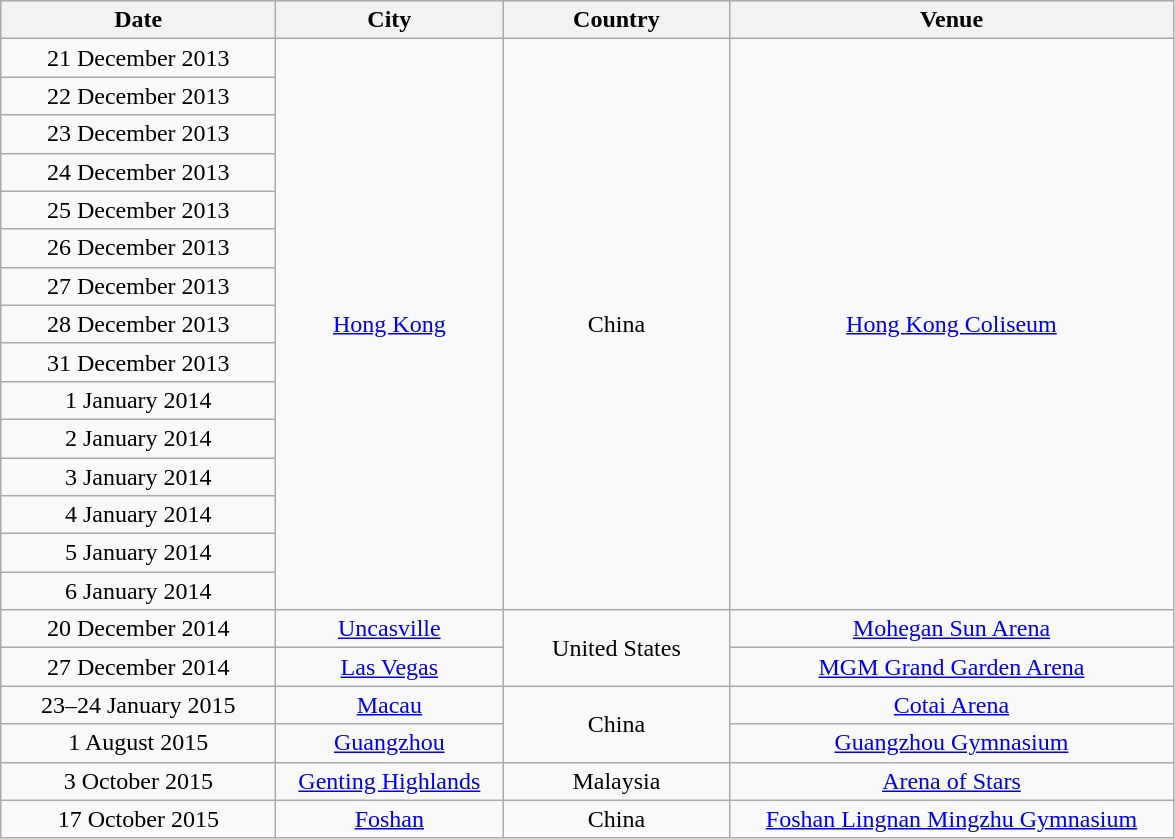<table class="wikitable" style="text-align:center;">
<tr>
<th scope="col" style="width:11em;">Date</th>
<th scope="col" style="width:9em;">City</th>
<th scope="col" style="width:9em;">Country</th>
<th scope="col" style="width:18em;">Venue</th>
</tr>
<tr>
<td>21 December 2013</td>
<td rowspan="15"><a href='#'>Hong Kong</a></td>
<td rowspan="15">China</td>
<td rowspan="15"><a href='#'>Hong Kong Coliseum</a></td>
</tr>
<tr>
<td>22 December 2013</td>
</tr>
<tr>
<td>23 December 2013</td>
</tr>
<tr>
<td>24 December 2013</td>
</tr>
<tr>
<td>25 December 2013</td>
</tr>
<tr>
<td>26 December 2013</td>
</tr>
<tr>
<td>27 December 2013</td>
</tr>
<tr>
<td>28 December 2013</td>
</tr>
<tr>
<td>31 December 2013</td>
</tr>
<tr>
<td>1 January 2014</td>
</tr>
<tr>
<td>2 January 2014</td>
</tr>
<tr>
<td>3 January 2014</td>
</tr>
<tr>
<td>4 January 2014</td>
</tr>
<tr>
<td>5 January 2014</td>
</tr>
<tr>
<td>6 January 2014</td>
</tr>
<tr>
<td>20 December 2014</td>
<td><a href='#'>Uncasville</a></td>
<td rowspan="2">United States</td>
<td><a href='#'>Mohegan Sun Arena</a></td>
</tr>
<tr>
<td>27 December 2014</td>
<td><a href='#'>Las Vegas</a></td>
<td><a href='#'>MGM Grand Garden Arena</a></td>
</tr>
<tr>
<td>23–24 January 2015</td>
<td><a href='#'>Macau</a></td>
<td rowspan="2">China</td>
<td><a href='#'>Cotai Arena</a></td>
</tr>
<tr>
<td>1 August 2015</td>
<td><a href='#'>Guangzhou</a></td>
<td><a href='#'>Guangzhou Gymnasium</a></td>
</tr>
<tr>
<td>3 October 2015</td>
<td><a href='#'>Genting Highlands</a></td>
<td>Malaysia</td>
<td><a href='#'>Arena of Stars</a></td>
</tr>
<tr>
<td>17 October 2015</td>
<td><a href='#'>Foshan</a></td>
<td>China</td>
<td><a href='#'>Foshan Lingnan Mingzhu Gymnasium</a></td>
</tr>
</table>
